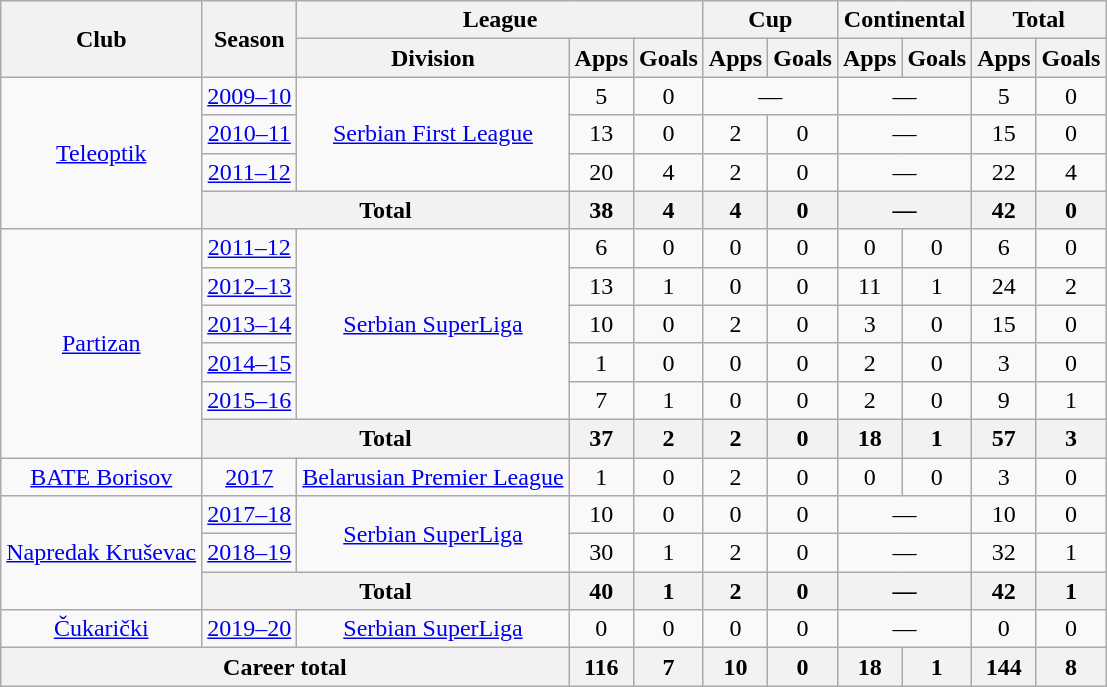<table class="wikitable" style="text-align:center">
<tr>
<th rowspan="2">Club</th>
<th rowspan="2">Season</th>
<th colspan="3">League</th>
<th colspan="2">Cup</th>
<th colspan="2">Continental</th>
<th colspan="2">Total</th>
</tr>
<tr>
<th>Division</th>
<th>Apps</th>
<th>Goals</th>
<th>Apps</th>
<th>Goals</th>
<th>Apps</th>
<th>Goals</th>
<th>Apps</th>
<th>Goals</th>
</tr>
<tr>
<td rowspan=4><a href='#'>Teleoptik</a></td>
<td><a href='#'>2009–10</a></td>
<td rowspan=3><a href='#'>Serbian First League</a></td>
<td>5</td>
<td>0</td>
<td colspan=2>—</td>
<td colspan=2>—</td>
<td>5</td>
<td>0</td>
</tr>
<tr>
<td><a href='#'>2010–11</a></td>
<td>13</td>
<td>0</td>
<td>2</td>
<td>0</td>
<td colspan=2>—</td>
<td>15</td>
<td>0</td>
</tr>
<tr>
<td><a href='#'>2011–12</a></td>
<td>20</td>
<td>4</td>
<td>2</td>
<td>0</td>
<td colspan=2>—</td>
<td>22</td>
<td>4</td>
</tr>
<tr>
<th colspan=2>Total</th>
<th>38</th>
<th>4</th>
<th>4</th>
<th>0</th>
<th colspan=2>—</th>
<th>42</th>
<th>0</th>
</tr>
<tr>
<td rowspan=6><a href='#'>Partizan</a></td>
<td><a href='#'>2011–12</a></td>
<td rowspan=5><a href='#'>Serbian SuperLiga</a></td>
<td>6</td>
<td>0</td>
<td>0</td>
<td>0</td>
<td>0</td>
<td>0</td>
<td>6</td>
<td>0</td>
</tr>
<tr>
<td><a href='#'>2012–13</a></td>
<td>13</td>
<td>1</td>
<td>0</td>
<td>0</td>
<td>11</td>
<td>1</td>
<td>24</td>
<td>2</td>
</tr>
<tr>
<td><a href='#'>2013–14</a></td>
<td>10</td>
<td>0</td>
<td>2</td>
<td>0</td>
<td>3</td>
<td>0</td>
<td>15</td>
<td>0</td>
</tr>
<tr>
<td><a href='#'>2014–15</a></td>
<td>1</td>
<td>0</td>
<td>0</td>
<td>0</td>
<td>2</td>
<td>0</td>
<td>3</td>
<td>0</td>
</tr>
<tr>
<td><a href='#'>2015–16</a></td>
<td>7</td>
<td>1</td>
<td>0</td>
<td>0</td>
<td>2</td>
<td>0</td>
<td>9</td>
<td>1</td>
</tr>
<tr>
<th colspan=2>Total</th>
<th>37</th>
<th>2</th>
<th>2</th>
<th>0</th>
<th>18</th>
<th>1</th>
<th>57</th>
<th>3</th>
</tr>
<tr>
<td><a href='#'>BATE Borisov</a></td>
<td><a href='#'>2017</a></td>
<td><a href='#'>Belarusian Premier League</a></td>
<td>1</td>
<td>0</td>
<td>2</td>
<td>0</td>
<td>0</td>
<td>0</td>
<td>3</td>
<td>0</td>
</tr>
<tr>
<td rowspan=3><a href='#'>Napredak Kruševac</a></td>
<td><a href='#'>2017–18</a></td>
<td rowspan=2><a href='#'>Serbian SuperLiga</a></td>
<td>10</td>
<td>0</td>
<td>0</td>
<td>0</td>
<td colspan=2>—</td>
<td>10</td>
<td>0</td>
</tr>
<tr>
<td><a href='#'>2018–19</a></td>
<td>30</td>
<td>1</td>
<td>2</td>
<td>0</td>
<td colspan=2>—</td>
<td>32</td>
<td>1</td>
</tr>
<tr>
<th colspan=2>Total</th>
<th>40</th>
<th>1</th>
<th>2</th>
<th>0</th>
<th colspan=2>—</th>
<th>42</th>
<th>1</th>
</tr>
<tr>
<td><a href='#'>Čukarički</a></td>
<td><a href='#'>2019–20</a></td>
<td><a href='#'>Serbian SuperLiga</a></td>
<td>0</td>
<td>0</td>
<td>0</td>
<td>0</td>
<td colspan=2>—</td>
<td>0</td>
<td>0</td>
</tr>
<tr>
<th colspan=3>Career total</th>
<th>116</th>
<th>7</th>
<th>10</th>
<th>0</th>
<th>18</th>
<th>1</th>
<th>144</th>
<th>8</th>
</tr>
</table>
